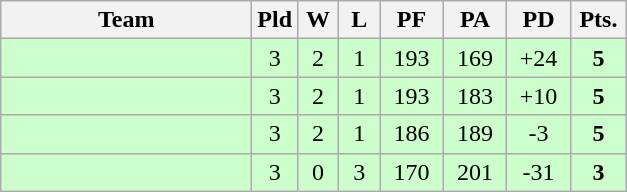<table class=wikitable style="text-align:center">
<tr>
<th width=160>Team</th>
<th width=20>Pld</th>
<th width=20>W</th>
<th width=20>L</th>
<th width=35>PF</th>
<th width=35>PA</th>
<th width=35>PD</th>
<th width=30>Pts.</th>
</tr>
<tr align="center" bgcolor="#CCFFCC">
<td align=left></td>
<td>3</td>
<td>2</td>
<td>1</td>
<td>193</td>
<td>169</td>
<td>+24</td>
<td><strong>5</strong></td>
</tr>
<tr align="center" bgcolor="#CCFFCC">
<td align=left></td>
<td>3</td>
<td>2</td>
<td>1</td>
<td>193</td>
<td>183</td>
<td>+10</td>
<td><strong>5</strong></td>
</tr>
<tr align="center" bgcolor="#CCFFCC">
<td align=left></td>
<td>3</td>
<td>2</td>
<td>1</td>
<td>186</td>
<td>189</td>
<td>-3</td>
<td><strong>5</strong></td>
</tr>
<tr align="center" bgcolor="#CCFFCC">
<td align=left></td>
<td>3</td>
<td>0</td>
<td>3</td>
<td>170</td>
<td>201</td>
<td>-31</td>
<td><strong>3</strong></td>
</tr>
</table>
